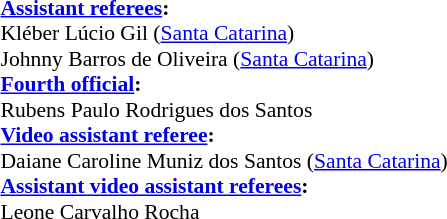<table width=50% style="font-size: 90%">
<tr>
<td><br><strong><a href='#'>Assistant referees</a>:</strong>
<br>Kléber Lúcio Gil (<a href='#'>Santa Catarina</a>)
<br>Johnny Barros de Oliveira (<a href='#'>Santa Catarina</a>)
<br><strong><a href='#'>Fourth official</a>:</strong>
<br>Rubens Paulo Rodrigues dos Santos
<br><strong><a href='#'>Video assistant referee</a>:</strong>
<br>Daiane Caroline Muniz dos Santos (<a href='#'>Santa Catarina</a>)
<br><strong><a href='#'>Assistant video assistant referees</a>:</strong>
<br>Leone Carvalho Rocha</td>
</tr>
</table>
